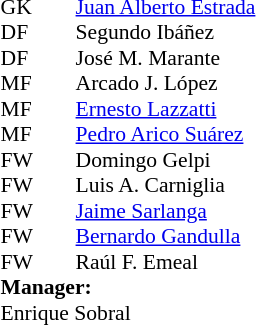<table cellspacing="0" cellpadding="0" style="font-size:90%; margin:0.2em auto;">
<tr>
<th width="25"></th>
<th width="25"></th>
</tr>
<tr>
<td>GK</td>
<td></td>
<td> <a href='#'>Juan Alberto Estrada</a></td>
</tr>
<tr>
<td>DF</td>
<td></td>
<td> Segundo Ibáñez</td>
</tr>
<tr>
<td>DF</td>
<td></td>
<td> José M. Marante</td>
</tr>
<tr>
<td>MF</td>
<td></td>
<td> Arcado J. López</td>
</tr>
<tr>
<td>MF</td>
<td></td>
<td> <a href='#'>Ernesto Lazzatti</a></td>
</tr>
<tr>
<td>MF</td>
<td></td>
<td> <a href='#'>Pedro Arico Suárez</a></td>
<td></td>
</tr>
<tr>
<td>FW</td>
<td></td>
<td> Domingo Gelpi</td>
</tr>
<tr>
<td>FW</td>
<td></td>
<td> Luis A. Carniglia</td>
</tr>
<tr>
<td>FW</td>
<td></td>
<td> <a href='#'>Jaime Sarlanga</a></td>
</tr>
<tr>
<td>FW</td>
<td></td>
<td> <a href='#'>Bernardo Gandulla</a></td>
</tr>
<tr>
<td>FW</td>
<td></td>
<td> Raúl F. Emeal</td>
</tr>
<tr>
<td colspan=3><strong>Manager:</strong></td>
</tr>
<tr>
<td colspan=4> Enrique Sobral </td>
</tr>
</table>
